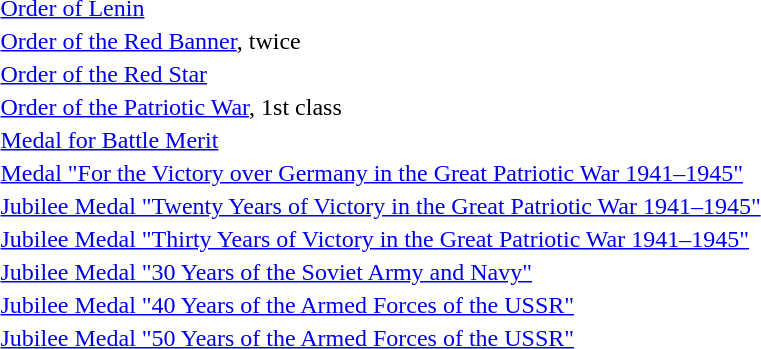<table>
<tr>
<td></td>
<td><a href='#'>Order of Lenin</a></td>
</tr>
<tr>
<td></td>
<td><a href='#'>Order of the Red Banner</a>, twice</td>
</tr>
<tr>
<td></td>
<td><a href='#'>Order of the Red Star</a></td>
</tr>
<tr>
<td></td>
<td><a href='#'>Order of the Patriotic War</a>, 1st class</td>
</tr>
<tr>
<td></td>
<td><a href='#'>Medal for Battle Merit</a></td>
</tr>
<tr>
<td></td>
<td><a href='#'>Medal "For the Victory over Germany in the Great Patriotic War 1941–1945"</a></td>
</tr>
<tr>
<td></td>
<td><a href='#'>Jubilee Medal "Twenty Years of Victory in the Great Patriotic War 1941–1945"</a></td>
</tr>
<tr>
<td></td>
<td><a href='#'>Jubilee Medal "Thirty Years of Victory in the Great Patriotic War 1941–1945"</a></td>
</tr>
<tr>
<td></td>
<td><a href='#'>Jubilee Medal "30 Years of the Soviet Army and Navy"</a></td>
</tr>
<tr>
<td></td>
<td><a href='#'>Jubilee Medal "40 Years of the Armed Forces of the USSR"</a></td>
</tr>
<tr>
<td></td>
<td><a href='#'>Jubilee Medal "50 Years of the Armed Forces of the USSR"</a></td>
</tr>
<tr>
</tr>
</table>
